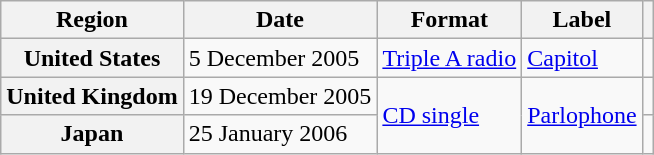<table class="wikitable plainrowheaders">
<tr>
<th scope="col">Region</th>
<th scope="col">Date</th>
<th scope="col">Format</th>
<th scope="col">Label</th>
<th scope="col"></th>
</tr>
<tr>
<th scope="row">United States</th>
<td>5 December 2005</td>
<td><a href='#'>Triple A radio</a></td>
<td><a href='#'>Capitol</a></td>
<td></td>
</tr>
<tr>
<th scope="row">United Kingdom</th>
<td>19 December 2005</td>
<td rowspan="2"><a href='#'>CD single</a></td>
<td rowspan="2"><a href='#'>Parlophone</a></td>
<td></td>
</tr>
<tr>
<th scope="row">Japan</th>
<td>25 January 2006</td>
<td></td>
</tr>
</table>
